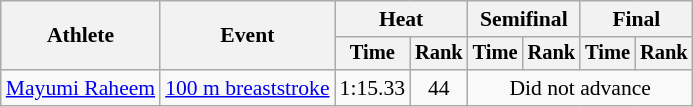<table class=wikitable style="font-size:90%">
<tr>
<th rowspan="2">Athlete</th>
<th rowspan="2">Event</th>
<th colspan="2">Heat</th>
<th colspan="2">Semifinal</th>
<th colspan="2">Final</th>
</tr>
<tr style="font-size:95%">
<th>Time</th>
<th>Rank</th>
<th>Time</th>
<th>Rank</th>
<th>Time</th>
<th>Rank</th>
</tr>
<tr align=center>
<td align=left><a href='#'>Mayumi Raheem</a></td>
<td align=left><a href='#'>100 m breaststroke</a></td>
<td>1:15.33</td>
<td>44</td>
<td colspan=4>Did not advance</td>
</tr>
</table>
